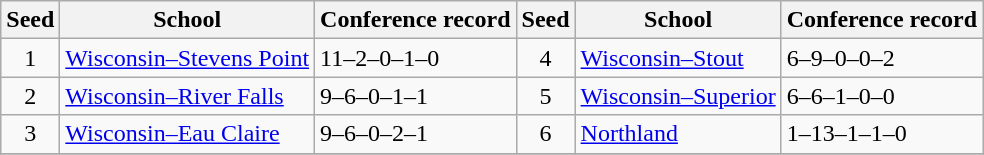<table class="wikitable">
<tr>
<th>Seed</th>
<th>School</th>
<th>Conference record</th>
<th>Seed</th>
<th>School</th>
<th>Conference record</th>
</tr>
<tr>
<td align=center>1</td>
<td><a href='#'>Wisconsin–Stevens Point</a></td>
<td>11–2–0–1–0</td>
<td align=center>4</td>
<td><a href='#'>Wisconsin–Stout</a></td>
<td>6–9–0–0–2</td>
</tr>
<tr>
<td align=center>2</td>
<td><a href='#'>Wisconsin–River Falls</a></td>
<td>9–6–0–1–1</td>
<td align=center>5</td>
<td><a href='#'>Wisconsin–Superior</a></td>
<td>6–6–1–0–0</td>
</tr>
<tr>
<td align=center>3</td>
<td><a href='#'>Wisconsin–Eau Claire</a></td>
<td>9–6–0–2–1</td>
<td align=center>6</td>
<td><a href='#'>Northland</a></td>
<td>1–13–1–1–0</td>
</tr>
<tr>
</tr>
</table>
